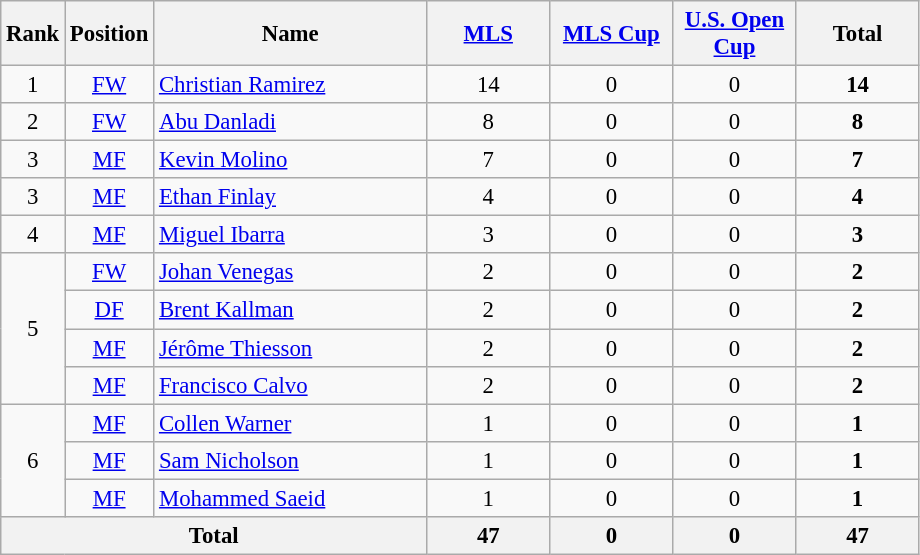<table class="wikitable" style="font-size: 95%; text-align: center;">
<tr>
<th width=30>Rank</th>
<th width=30>Position</th>
<th width=175>Name</th>
<th width=75><a href='#'>MLS</a></th>
<th width=75><a href='#'>MLS Cup</a></th>
<th width=75><a href='#'>U.S. Open Cup</a></th>
<th width=75><strong>Total</strong></th>
</tr>
<tr>
<td>1</td>
<td><a href='#'>FW</a></td>
<td align="left"> <a href='#'>Christian Ramirez</a></td>
<td>14</td>
<td>0</td>
<td>0</td>
<td><strong>14</strong></td>
</tr>
<tr>
<td rowspan="1">2</td>
<td><a href='#'>FW</a></td>
<td align="left"> <a href='#'>Abu Danladi</a></td>
<td>8</td>
<td>0</td>
<td>0</td>
<td><strong>8</strong></td>
</tr>
<tr>
<td rowspan="1">3</td>
<td><a href='#'>MF</a></td>
<td align="left"> <a href='#'>Kevin Molino</a></td>
<td>7</td>
<td>0</td>
<td>0</td>
<td><strong>7</strong></td>
</tr>
<tr>
<td rowspan="1">3</td>
<td><a href='#'>MF</a></td>
<td align="left"> <a href='#'>Ethan Finlay</a></td>
<td>4</td>
<td>0</td>
<td>0</td>
<td><strong>4</strong></td>
</tr>
<tr>
<td rowspan="1">4</td>
<td><a href='#'>MF</a></td>
<td align="left"> <a href='#'>Miguel Ibarra</a></td>
<td>3</td>
<td>0</td>
<td>0</td>
<td><strong>3</strong></td>
</tr>
<tr>
<td rowspan="4">5</td>
<td><a href='#'>FW</a></td>
<td align="left"> <a href='#'>Johan Venegas</a></td>
<td>2</td>
<td>0</td>
<td>0</td>
<td><strong>2</strong></td>
</tr>
<tr>
<td><a href='#'>DF</a></td>
<td align="left"> <a href='#'>Brent Kallman</a></td>
<td>2</td>
<td>0</td>
<td>0</td>
<td><strong>2</strong></td>
</tr>
<tr>
<td><a href='#'>MF</a></td>
<td align="left"> <a href='#'>Jérôme Thiesson</a></td>
<td>2</td>
<td>0</td>
<td>0</td>
<td><strong>2</strong></td>
</tr>
<tr>
<td><a href='#'>MF</a></td>
<td align="left"> <a href='#'>Francisco Calvo</a></td>
<td>2</td>
<td>0</td>
<td>0</td>
<td><strong>2</strong></td>
</tr>
<tr>
<td rowspan="3">6</td>
<td><a href='#'>MF</a></td>
<td align="left"> <a href='#'>Collen Warner</a></td>
<td>1</td>
<td>0</td>
<td>0</td>
<td><strong>1</strong></td>
</tr>
<tr>
<td><a href='#'>MF</a></td>
<td align="left"> <a href='#'>Sam Nicholson</a></td>
<td>1</td>
<td>0</td>
<td>0</td>
<td><strong>1</strong></td>
</tr>
<tr>
<td><a href='#'>MF</a></td>
<td align="left"> <a href='#'>Mohammed Saeid</a></td>
<td>1</td>
<td>0</td>
<td>0</td>
<td><strong>1</strong></td>
</tr>
<tr>
<th colspan="3">Total</th>
<th>47</th>
<th>0</th>
<th>0</th>
<th>47</th>
</tr>
</table>
